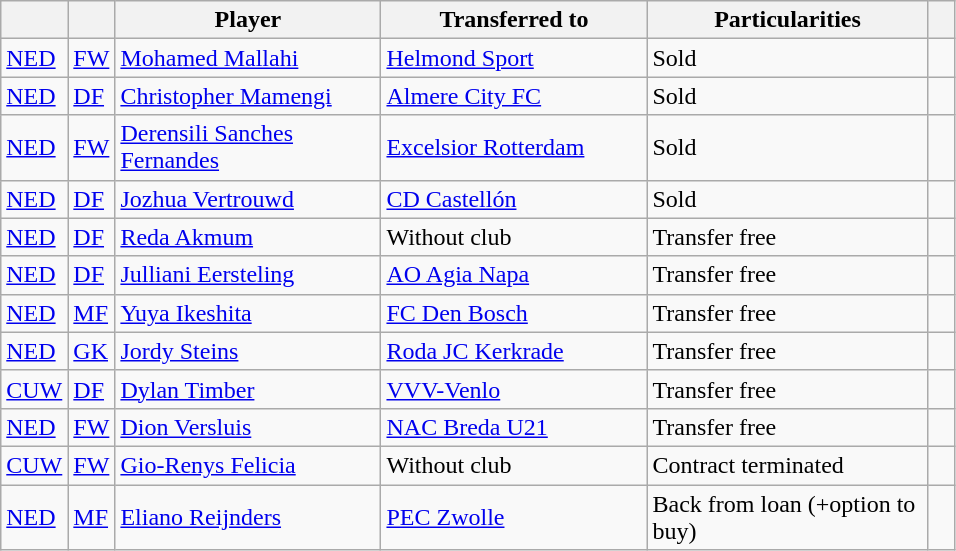<table class="wikitable plainrowheaders sortable">
<tr>
<th></th>
<th></th>
<th style="width: 170px;">Player</th>
<th style="width: 170px;">Transferred to</th>
<th style="width: 180px;">Particularities</th>
<th style="width: 10px;"></th>
</tr>
<tr>
<td><strong></strong> <a href='#'>NED</a></td>
<td><a href='#'>FW</a></td>
<td><a href='#'>Mohamed Mallahi</a></td>
<td><strong></strong> <a href='#'>Helmond Sport</a></td>
<td>Sold</td>
<td></td>
</tr>
<tr>
<td><strong></strong> <a href='#'>NED</a></td>
<td><a href='#'>DF</a></td>
<td><a href='#'>Christopher Mamengi</a></td>
<td><strong></strong> <a href='#'>Almere City FC</a></td>
<td>Sold</td>
<td></td>
</tr>
<tr>
<td><strong></strong> <a href='#'>NED</a></td>
<td><a href='#'>FW</a></td>
<td><a href='#'>Derensili Sanches Fernandes</a></td>
<td><strong></strong> <a href='#'>Excelsior Rotterdam</a></td>
<td>Sold</td>
<td></td>
</tr>
<tr>
<td><strong></strong> <a href='#'>NED</a></td>
<td><a href='#'>DF</a></td>
<td><a href='#'>Jozhua Vertrouwd</a></td>
<td><strong></strong> <a href='#'>CD Castellón</a></td>
<td>Sold</td>
<td></td>
</tr>
<tr>
<td><strong></strong> <a href='#'>NED</a></td>
<td><a href='#'>DF</a></td>
<td><a href='#'>Reda Akmum</a></td>
<td><strong></strong> Without club</td>
<td>Transfer free</td>
<td></td>
</tr>
<tr>
<td><strong></strong> <a href='#'>NED</a></td>
<td><a href='#'>DF</a></td>
<td><a href='#'>Julliani Eersteling</a></td>
<td> <a href='#'>AO Agia Napa</a></td>
<td>Transfer free</td>
<td></td>
</tr>
<tr>
<td><strong></strong> <a href='#'>NED</a></td>
<td><a href='#'>MF</a></td>
<td><a href='#'>Yuya Ikeshita</a></td>
<td><strong></strong> <a href='#'>FC Den Bosch</a></td>
<td>Transfer free</td>
<td></td>
</tr>
<tr>
<td><strong></strong> <a href='#'>NED</a></td>
<td><a href='#'>GK</a></td>
<td><a href='#'>Jordy Steins</a></td>
<td><strong></strong> <a href='#'>Roda JC Kerkrade</a></td>
<td>Transfer free</td>
<td></td>
</tr>
<tr>
<td><strong></strong> <a href='#'>CUW</a></td>
<td><a href='#'>DF</a></td>
<td><a href='#'>Dylan Timber</a></td>
<td><strong></strong> <a href='#'>VVV-Venlo</a></td>
<td>Transfer free</td>
<td></td>
</tr>
<tr>
<td><strong></strong> <a href='#'>NED</a></td>
<td><a href='#'>FW</a></td>
<td><a href='#'>Dion Versluis</a></td>
<td><strong></strong> <a href='#'>NAC Breda U21</a></td>
<td>Transfer free</td>
<td></td>
</tr>
<tr>
<td><strong></strong> <a href='#'>CUW</a></td>
<td><a href='#'>FW</a></td>
<td><a href='#'>Gio-Renys Felicia</a></td>
<td><strong></strong> Without club</td>
<td>Contract terminated</td>
<td></td>
</tr>
<tr>
<td><strong></strong> <a href='#'>NED</a></td>
<td><a href='#'>MF</a></td>
<td><a href='#'>Eliano Reijnders</a></td>
<td><strong></strong> <a href='#'>PEC Zwolle</a></td>
<td>Back from loan (+option to buy)</td>
<td></td>
</tr>
</table>
